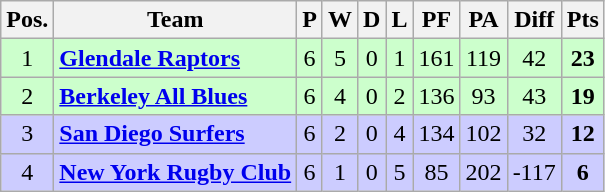<table class="wikitable" style="text-align: center;">
<tr>
<th>Pos.</th>
<th>Team</th>
<th>P</th>
<th>W</th>
<th>D</th>
<th>L</th>
<th>PF</th>
<th>PA</th>
<th>Diff</th>
<th>Pts</th>
</tr>
<tr bgcolor="ccffcc">
<td>1</td>
<td align="left"><a href='#'><strong>Glendale Raptors</strong></a></td>
<td>6</td>
<td>5</td>
<td>0</td>
<td>1</td>
<td>161</td>
<td>119</td>
<td>42</td>
<td><strong>23</strong></td>
</tr>
<tr bgcolor="ccffcc">
<td>2</td>
<td align="left"><strong><a href='#'>Berkeley All Blues</a></strong></td>
<td>6</td>
<td>4</td>
<td>0</td>
<td>2</td>
<td>136</td>
<td>93</td>
<td>43</td>
<td><strong>19</strong></td>
</tr>
<tr bgcolor="ccccff">
<td>3</td>
<td align="left"><strong><a href='#'>San Diego Surfers</a></strong></td>
<td>6</td>
<td>2</td>
<td>0</td>
<td>4</td>
<td>134</td>
<td>102</td>
<td>32</td>
<td><strong>12</strong></td>
</tr>
<tr bgcolor="ccccff">
<td>4</td>
<td align="left"><strong><a href='#'>New York Rugby Club</a></strong></td>
<td>6</td>
<td>1</td>
<td>0</td>
<td>5</td>
<td>85</td>
<td>202</td>
<td>-117</td>
<td><strong>6</strong></td>
</tr>
</table>
